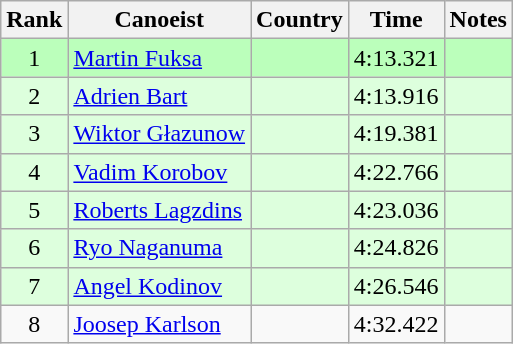<table class="wikitable" style="text-align:center">
<tr>
<th>Rank</th>
<th>Canoeist</th>
<th>Country</th>
<th>Time</th>
<th>Notes</th>
</tr>
<tr bgcolor=bbffbb>
<td>1</td>
<td align="left"><a href='#'>Martin Fuksa</a></td>
<td align="left"></td>
<td>4:13.321</td>
<td></td>
</tr>
<tr bgcolor=ddffdd>
<td>2</td>
<td align="left"><a href='#'>Adrien Bart</a></td>
<td align="left"></td>
<td>4:13.916</td>
<td></td>
</tr>
<tr bgcolor=ddffdd>
<td>3</td>
<td align="left"><a href='#'>Wiktor Głazunow</a></td>
<td align="left"></td>
<td>4:19.381</td>
<td></td>
</tr>
<tr bgcolor=ddffdd>
<td>4</td>
<td align="left"><a href='#'>Vadim Korobov</a></td>
<td align="left"></td>
<td>4:22.766</td>
<td></td>
</tr>
<tr bgcolor=ddffdd>
<td>5</td>
<td align="left"><a href='#'>Roberts Lagzdins</a></td>
<td align="left"></td>
<td>4:23.036</td>
<td></td>
</tr>
<tr bgcolor=ddffdd>
<td>6</td>
<td align="left"><a href='#'>Ryo Naganuma</a></td>
<td align="left"></td>
<td>4:24.826</td>
<td></td>
</tr>
<tr bgcolor=ddffdd>
<td>7</td>
<td align="left"><a href='#'>Angel Kodinov</a></td>
<td align="left"></td>
<td>4:26.546</td>
<td></td>
</tr>
<tr>
<td>8</td>
<td align="left"><a href='#'>Joosep Karlson</a></td>
<td align="left"></td>
<td>4:32.422</td>
<td></td>
</tr>
</table>
